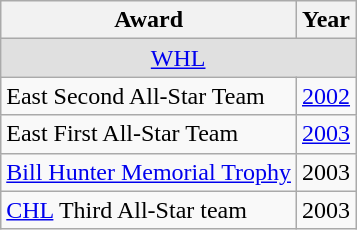<table class="wikitable">
<tr>
<th>Award</th>
<th>Year</th>
</tr>
<tr ALIGN="center" bgcolor="#e0e0e0">
<td colspan="2"><a href='#'>WHL</a></td>
</tr>
<tr>
<td>East Second All-Star Team</td>
<td><a href='#'>2002</a></td>
</tr>
<tr>
<td>East First All-Star Team</td>
<td><a href='#'>2003</a></td>
</tr>
<tr>
<td><a href='#'>Bill Hunter Memorial Trophy</a></td>
<td>2003</td>
</tr>
<tr>
<td><a href='#'>CHL</a> Third All-Star team</td>
<td>2003</td>
</tr>
</table>
